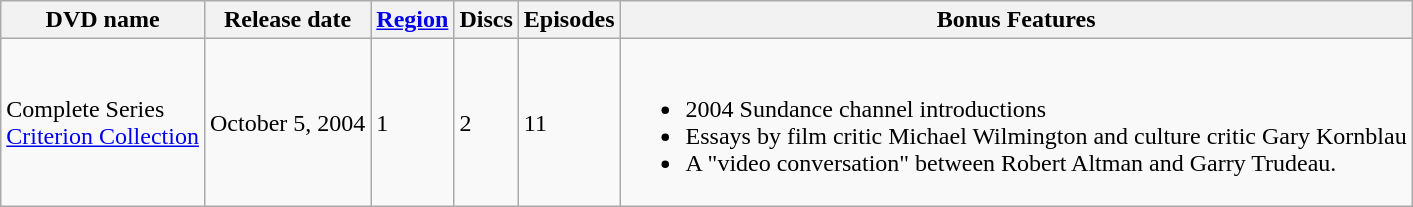<table class="wikitable">
<tr>
<th>DVD name</th>
<th align="center">Release date</th>
<th><a href='#'>Region</a></th>
<th>Discs</th>
<th>Episodes</th>
<th>Bonus Features</th>
</tr>
<tr>
<td>Complete Series<br><a href='#'>Criterion Collection</a></td>
<td>October 5, 2004</td>
<td>1</td>
<td>2</td>
<td>11</td>
<td><br><ul><li>2004 Sundance channel introductions</li><li>Essays by film critic Michael Wilmington and culture critic Gary Kornblau</li><li>A "video conversation" between Robert Altman and Garry Trudeau.</li></ul></td>
</tr>
</table>
